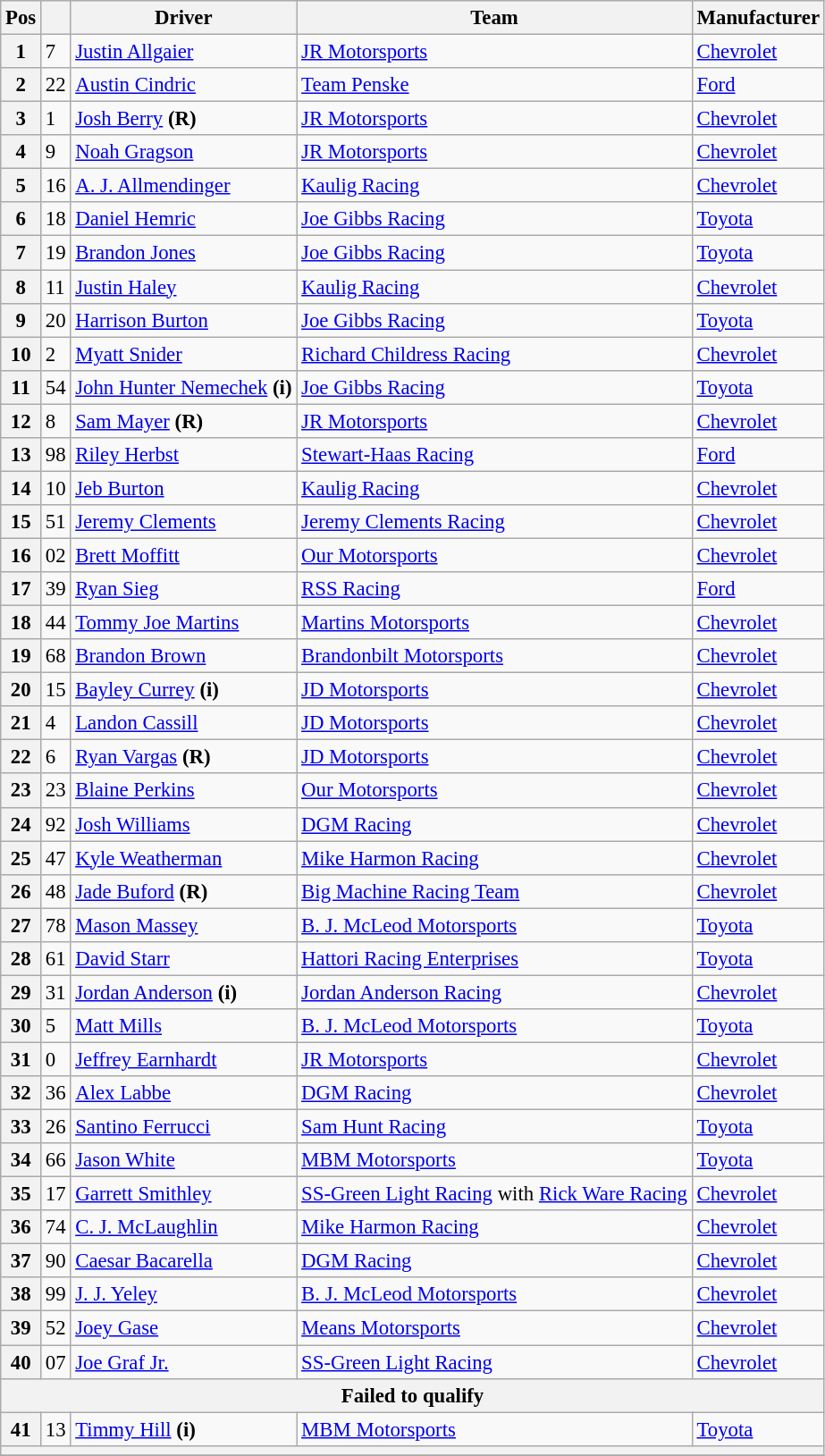<table class="wikitable" style="font-size: 95%;">
<tr>
<th>Pos</th>
<th></th>
<th>Driver</th>
<th>Team</th>
<th>Manufacturer</th>
</tr>
<tr>
<th>1</th>
<td>7</td>
<td><a href='#'>Justin Allgaier</a></td>
<td><a href='#'>JR Motorsports</a></td>
<td><a href='#'>Chevrolet</a></td>
</tr>
<tr>
<th>2</th>
<td>22</td>
<td><a href='#'>Austin Cindric</a></td>
<td><a href='#'>Team Penske</a></td>
<td><a href='#'>Ford</a></td>
</tr>
<tr>
<th>3</th>
<td>1</td>
<td><a href='#'>Josh Berry</a> <strong>(R)</strong></td>
<td><a href='#'>JR Motorsports</a></td>
<td><a href='#'>Chevrolet</a></td>
</tr>
<tr>
<th>4</th>
<td>9</td>
<td><a href='#'>Noah Gragson</a></td>
<td><a href='#'>JR Motorsports</a></td>
<td><a href='#'>Chevrolet</a></td>
</tr>
<tr>
<th>5</th>
<td>16</td>
<td><a href='#'>A. J. Allmendinger</a></td>
<td><a href='#'>Kaulig Racing</a></td>
<td><a href='#'>Chevrolet</a></td>
</tr>
<tr>
<th>6</th>
<td>18</td>
<td><a href='#'>Daniel Hemric</a></td>
<td><a href='#'>Joe Gibbs Racing</a></td>
<td><a href='#'>Toyota</a></td>
</tr>
<tr>
<th>7</th>
<td>19</td>
<td><a href='#'>Brandon Jones</a></td>
<td><a href='#'>Joe Gibbs Racing</a></td>
<td><a href='#'>Toyota</a></td>
</tr>
<tr>
<th>8</th>
<td>11</td>
<td><a href='#'>Justin Haley</a></td>
<td><a href='#'>Kaulig Racing</a></td>
<td><a href='#'>Chevrolet</a></td>
</tr>
<tr>
<th>9</th>
<td>20</td>
<td><a href='#'>Harrison Burton</a></td>
<td><a href='#'>Joe Gibbs Racing</a></td>
<td><a href='#'>Toyota</a></td>
</tr>
<tr>
<th>10</th>
<td>2</td>
<td><a href='#'>Myatt Snider</a></td>
<td><a href='#'>Richard Childress Racing</a></td>
<td><a href='#'>Chevrolet</a></td>
</tr>
<tr>
<th>11</th>
<td>54</td>
<td><a href='#'>John Hunter Nemechek</a> <strong>(i)</strong></td>
<td><a href='#'>Joe Gibbs Racing</a></td>
<td><a href='#'>Toyota</a></td>
</tr>
<tr>
<th>12</th>
<td>8</td>
<td><a href='#'>Sam Mayer</a> <strong>(R)</strong></td>
<td><a href='#'>JR Motorsports</a></td>
<td><a href='#'>Chevrolet</a></td>
</tr>
<tr>
<th>13</th>
<td>98</td>
<td><a href='#'>Riley Herbst</a></td>
<td><a href='#'>Stewart-Haas Racing</a></td>
<td><a href='#'>Ford</a></td>
</tr>
<tr>
<th>14</th>
<td>10</td>
<td><a href='#'>Jeb Burton</a></td>
<td><a href='#'>Kaulig Racing</a></td>
<td><a href='#'>Chevrolet</a></td>
</tr>
<tr>
<th>15</th>
<td>51</td>
<td><a href='#'>Jeremy Clements</a></td>
<td><a href='#'>Jeremy Clements Racing</a></td>
<td><a href='#'>Chevrolet</a></td>
</tr>
<tr>
<th>16</th>
<td>02</td>
<td><a href='#'>Brett Moffitt</a></td>
<td><a href='#'>Our Motorsports</a></td>
<td><a href='#'>Chevrolet</a></td>
</tr>
<tr>
<th>17</th>
<td>39</td>
<td><a href='#'>Ryan Sieg</a></td>
<td><a href='#'>RSS Racing</a></td>
<td><a href='#'>Ford</a></td>
</tr>
<tr>
<th>18</th>
<td>44</td>
<td><a href='#'>Tommy Joe Martins</a></td>
<td><a href='#'>Martins Motorsports</a></td>
<td><a href='#'>Chevrolet</a></td>
</tr>
<tr>
<th>19</th>
<td>68</td>
<td><a href='#'>Brandon Brown</a></td>
<td><a href='#'>Brandonbilt Motorsports</a></td>
<td><a href='#'>Chevrolet</a></td>
</tr>
<tr>
<th>20</th>
<td>15</td>
<td><a href='#'>Bayley Currey</a> <strong>(i)</strong></td>
<td><a href='#'>JD Motorsports</a></td>
<td><a href='#'>Chevrolet</a></td>
</tr>
<tr>
<th>21</th>
<td>4</td>
<td><a href='#'>Landon Cassill</a></td>
<td><a href='#'>JD Motorsports</a></td>
<td><a href='#'>Chevrolet</a></td>
</tr>
<tr>
<th>22</th>
<td>6</td>
<td><a href='#'>Ryan Vargas</a> <strong>(R)</strong></td>
<td><a href='#'>JD Motorsports</a></td>
<td><a href='#'>Chevrolet</a></td>
</tr>
<tr>
<th>23</th>
<td>23</td>
<td><a href='#'>Blaine Perkins</a></td>
<td><a href='#'>Our Motorsports</a></td>
<td><a href='#'>Chevrolet</a></td>
</tr>
<tr>
<th>24</th>
<td>92</td>
<td><a href='#'>Josh Williams</a></td>
<td><a href='#'>DGM Racing</a></td>
<td><a href='#'>Chevrolet</a></td>
</tr>
<tr>
<th>25</th>
<td>47</td>
<td><a href='#'>Kyle Weatherman</a></td>
<td><a href='#'>Mike Harmon Racing</a></td>
<td><a href='#'>Chevrolet</a></td>
</tr>
<tr>
<th>26</th>
<td>48</td>
<td><a href='#'>Jade Buford</a> <strong>(R)</strong></td>
<td><a href='#'>Big Machine Racing Team</a></td>
<td><a href='#'>Chevrolet</a></td>
</tr>
<tr>
<th>27</th>
<td>78</td>
<td><a href='#'>Mason Massey</a></td>
<td><a href='#'>B. J. McLeod Motorsports</a></td>
<td><a href='#'>Toyota</a></td>
</tr>
<tr>
<th>28</th>
<td>61</td>
<td><a href='#'>David Starr</a></td>
<td><a href='#'>Hattori Racing Enterprises</a></td>
<td><a href='#'>Toyota</a></td>
</tr>
<tr>
<th>29</th>
<td>31</td>
<td><a href='#'>Jordan Anderson</a> <strong>(i)</strong></td>
<td><a href='#'>Jordan Anderson Racing</a></td>
<td><a href='#'>Chevrolet</a></td>
</tr>
<tr>
<th>30</th>
<td>5</td>
<td><a href='#'>Matt Mills</a></td>
<td><a href='#'>B. J. McLeod Motorsports</a></td>
<td><a href='#'>Toyota</a></td>
</tr>
<tr>
<th>31</th>
<td>0</td>
<td><a href='#'>Jeffrey Earnhardt</a></td>
<td><a href='#'>JR Motorsports</a></td>
<td><a href='#'>Chevrolet</a></td>
</tr>
<tr>
<th>32</th>
<td>36</td>
<td><a href='#'>Alex Labbe</a></td>
<td><a href='#'>DGM Racing</a></td>
<td><a href='#'>Chevrolet</a></td>
</tr>
<tr>
<th>33</th>
<td>26</td>
<td><a href='#'>Santino Ferrucci</a></td>
<td><a href='#'>Sam Hunt Racing</a></td>
<td><a href='#'>Toyota</a></td>
</tr>
<tr>
<th>34</th>
<td>66</td>
<td><a href='#'>Jason White</a></td>
<td><a href='#'>MBM Motorsports</a></td>
<td><a href='#'>Toyota</a></td>
</tr>
<tr>
<th>35</th>
<td>17</td>
<td><a href='#'>Garrett Smithley</a></td>
<td><a href='#'>SS-Green Light Racing</a> with <a href='#'>Rick Ware Racing</a></td>
<td><a href='#'>Chevrolet</a></td>
</tr>
<tr>
<th>36</th>
<td>74</td>
<td><a href='#'>C. J. McLaughlin</a></td>
<td><a href='#'>Mike Harmon Racing</a></td>
<td><a href='#'>Chevrolet</a></td>
</tr>
<tr>
<th>37</th>
<td>90</td>
<td><a href='#'>Caesar Bacarella</a></td>
<td><a href='#'>DGM Racing</a></td>
<td><a href='#'>Chevrolet</a></td>
</tr>
<tr>
<th>38</th>
<td>99</td>
<td><a href='#'>J. J. Yeley</a></td>
<td><a href='#'>B. J. McLeod Motorsports</a></td>
<td><a href='#'>Chevrolet</a></td>
</tr>
<tr>
<th>39</th>
<td>52</td>
<td><a href='#'>Joey Gase</a></td>
<td><a href='#'>Means Motorsports</a></td>
<td><a href='#'>Chevrolet</a></td>
</tr>
<tr>
<th>40</th>
<td>07</td>
<td><a href='#'>Joe Graf Jr.</a></td>
<td><a href='#'>SS-Green Light Racing</a></td>
<td><a href='#'>Chevrolet</a></td>
</tr>
<tr>
<th colspan="5">Failed to qualify</th>
</tr>
<tr>
<th>41</th>
<td>13</td>
<td><a href='#'>Timmy Hill</a> <strong>(i)</strong></td>
<td><a href='#'>MBM Motorsports</a></td>
<td><a href='#'>Toyota</a></td>
</tr>
<tr>
<th colspan="6"></th>
</tr>
<tr>
</tr>
</table>
